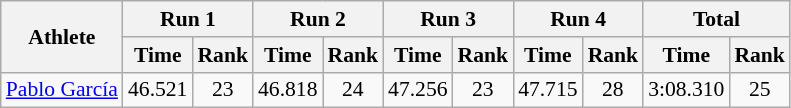<table class="wikitable" border="1" style="font-size:90%">
<tr>
<th rowspan="2">Athlete</th>
<th colspan="2">Run 1</th>
<th colspan="2">Run 2</th>
<th colspan="2">Run 3</th>
<th colspan="2">Run 4</th>
<th colspan="2">Total</th>
</tr>
<tr>
<th>Time</th>
<th>Rank</th>
<th>Time</th>
<th>Rank</th>
<th>Time</th>
<th>Rank</th>
<th>Time</th>
<th>Rank</th>
<th>Time</th>
<th>Rank</th>
</tr>
<tr>
<td><a href='#'>Pablo García</a></td>
<td align="center">46.521</td>
<td align="center">23</td>
<td align="center">46.818</td>
<td align="center">24</td>
<td align="center">47.256</td>
<td align="center">23</td>
<td align="center">47.715</td>
<td align="center">28</td>
<td align="center">3:08.310</td>
<td align="center">25</td>
</tr>
</table>
